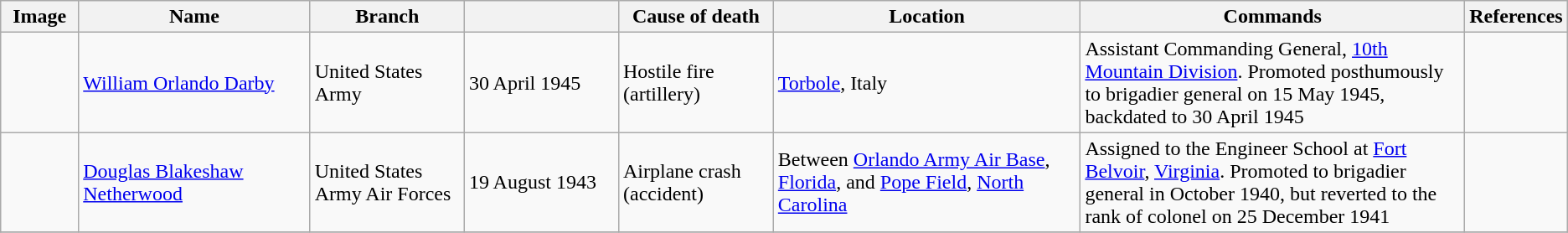<table class="wikitable sortable">
<tr>
<th style="width: 5%">Image</th>
<th style="width: 15%">Name</th>
<th style="width: 10%">Branch</th>
<th style="width: 10%"></th>
<th style="width: 10%">Cause of death</th>
<th style="width: 20%">Location</th>
<th style="width: 25%">Commands</th>
<th style="width: 10%">References</th>
</tr>
<tr>
<td></td>
<td><a href='#'>William Orlando Darby</a></td>
<td>United States Army</td>
<td>30 April 1945</td>
<td>Hostile fire (artillery)</td>
<td><a href='#'>Torbole</a>, Italy</td>
<td>Assistant Commanding General, <a href='#'>10th Mountain Division</a>. Promoted posthumously to brigadier general on 15 May 1945, backdated to 30 April 1945</td>
<td></td>
</tr>
<tr>
<td></td>
<td><a href='#'>Douglas Blakeshaw Netherwood</a></td>
<td>United States Army Air Forces</td>
<td>19 August 1943</td>
<td>Airplane crash (accident)</td>
<td>Between <a href='#'>Orlando Army Air Base</a>, <a href='#'>Florida</a>, and <a href='#'>Pope Field</a>, <a href='#'>North Carolina</a></td>
<td>Assigned to the Engineer School at <a href='#'>Fort Belvoir</a>, <a href='#'>Virginia</a>. Promoted to brigadier general in October 1940, but reverted to the rank of colonel on 25 December 1941</td>
<td></td>
</tr>
<tr>
</tr>
</table>
